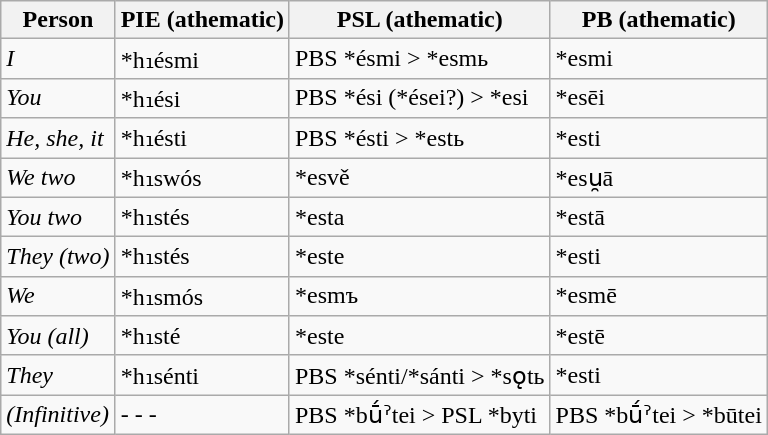<table class="wikitable sortable">
<tr>
<th>Person</th>
<th>PIE (athematic)</th>
<th>PSL (athematic)</th>
<th>PB (athematic)</th>
</tr>
<tr>
<td><em>I</em></td>
<td>*h₁ésmi</td>
<td>PBS *ésmi > *esmь</td>
<td>*esmi</td>
</tr>
<tr>
<td><em>You</em></td>
<td>*h₁ési</td>
<td>PBS *ési (*ései?) > *esi</td>
<td>*esēi</td>
</tr>
<tr>
<td><em>He, she, it</em></td>
<td>*h₁ésti</td>
<td>PBS *ésti > *estь</td>
<td>*esti</td>
</tr>
<tr>
<td><em>We two</em></td>
<td>*h₁swós</td>
<td>*esvě</td>
<td>*esu̯ā</td>
</tr>
<tr>
<td><em>You two</em></td>
<td>*h₁stés</td>
<td>*esta</td>
<td>*estā</td>
</tr>
<tr>
<td><em>They (two)</em></td>
<td>*h₁stés</td>
<td>*este</td>
<td>*esti</td>
</tr>
<tr>
<td><em>We</em></td>
<td>*h₁smós</td>
<td>*esmъ</td>
<td>*esmē</td>
</tr>
<tr>
<td><em>You (all)</em></td>
<td>*h₁sté</td>
<td>*este</td>
<td>*estē</td>
</tr>
<tr>
<td><em>They</em></td>
<td>*h₁sénti</td>
<td>PBS *sénti/*sánti > *sǫtь</td>
<td>*esti</td>
</tr>
<tr>
<td><em>(Infinitive)</em></td>
<td>- - -</td>
<td>PBS *bū́ˀtei > PSL *byti</td>
<td>PBS *bū́ˀtei > *būtei</td>
</tr>
</table>
